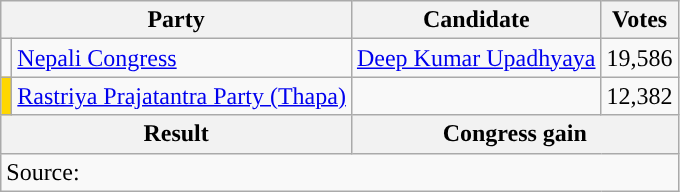<table class="wikitable">
<tr>
<th colspan="2">Party</th>
<th>Candidate</th>
<th>Votes</th>
</tr>
<tr>
<td style="background-color:"></td>
<td><a href='#'>Nepali Congress</a></td>
<td><a href='#'>Deep Kumar Upadhyaya</a></td>
<td>19,586</td>
</tr>
<tr>
<td style="background-color:gold"></td>
<td><a href='#'>Rastriya Prajatantra Party (Thapa)</a></td>
<td></td>
<td>12,382</td>
</tr>
<tr>
<th colspan="2">Result</th>
<th colspan="2">Congress gain</th>
</tr>
<tr>
<td colspan="4">Source: </td>
</tr>
</table>
